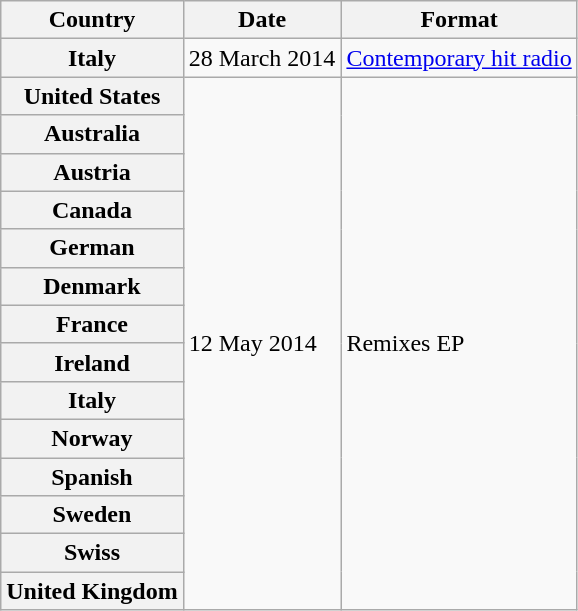<table class="wikitable plainrowheaders">
<tr>
<th scope="col">Country</th>
<th scope="col">Date</th>
<th scope="col">Format</th>
</tr>
<tr>
<th scope="row">Italy</th>
<td>28 March 2014</td>
<td><a href='#'>Contemporary hit radio</a></td>
</tr>
<tr>
<th scope="row">United States</th>
<td rowspan="14">12 May 2014</td>
<td rowspan="14">Remixes EP</td>
</tr>
<tr>
<th scope="row">Australia</th>
</tr>
<tr>
<th scope="row">Austria</th>
</tr>
<tr>
<th scope="row">Canada</th>
</tr>
<tr>
<th scope="row">German</th>
</tr>
<tr>
<th scope="row">Denmark</th>
</tr>
<tr>
<th scope="row">France</th>
</tr>
<tr>
<th scope="row">Ireland</th>
</tr>
<tr>
<th scope="row">Italy</th>
</tr>
<tr>
<th scope="row">Norway</th>
</tr>
<tr>
<th scope="row">Spanish</th>
</tr>
<tr>
<th scope="row">Sweden</th>
</tr>
<tr>
<th scope="row">Swiss</th>
</tr>
<tr>
<th scope="row">United Kingdom</th>
</tr>
</table>
